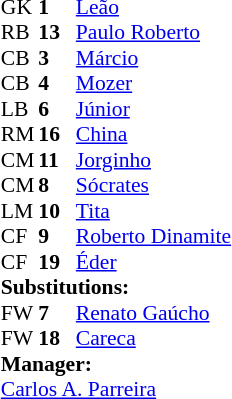<table style="font-size:90%; margin:0.2em auto;" cellspacing="0" cellpadding="0">
<tr>
<th width="25"></th>
<th width="25"></th>
</tr>
<tr>
<td>GK</td>
<td><strong>1</strong></td>
<td><a href='#'>Leão</a></td>
</tr>
<tr>
<td>RB</td>
<td><strong>13</strong></td>
<td><a href='#'>Paulo Roberto</a></td>
</tr>
<tr>
<td>CB</td>
<td><strong>3</strong></td>
<td><a href='#'>Márcio</a></td>
</tr>
<tr>
<td>CB</td>
<td><strong>4</strong></td>
<td><a href='#'>Mozer</a></td>
<td></td>
</tr>
<tr>
<td>LB</td>
<td><strong>6</strong></td>
<td><a href='#'>Júnior</a></td>
</tr>
<tr>
<td>RM</td>
<td><strong>16</strong></td>
<td><a href='#'>China</a></td>
</tr>
<tr>
<td>CM</td>
<td><strong>11</strong></td>
<td><a href='#'>Jorginho</a></td>
<td></td>
</tr>
<tr>
<td>CM</td>
<td><strong>8</strong></td>
<td><a href='#'>Sócrates</a></td>
</tr>
<tr>
<td>LM</td>
<td><strong>10</strong></td>
<td><a href='#'>Tita</a></td>
<td></td>
<td></td>
</tr>
<tr>
<td>CF</td>
<td><strong>9</strong></td>
<td><a href='#'>Roberto Dinamite</a></td>
<td></td>
<td></td>
</tr>
<tr>
<td>CF</td>
<td><strong>19</strong></td>
<td><a href='#'>Éder</a></td>
<td></td>
</tr>
<tr>
<td colspan=3><strong>Substitutions:</strong></td>
</tr>
<tr>
<td>FW</td>
<td><strong>7</strong></td>
<td><a href='#'>Renato Gaúcho</a></td>
<td></td>
<td></td>
</tr>
<tr>
<td>FW</td>
<td><strong>18</strong></td>
<td><a href='#'>Careca</a></td>
<td></td>
<td></td>
</tr>
<tr>
<td colspan=3><strong>Manager:</strong></td>
</tr>
<tr>
<td colspan=4> <a href='#'>Carlos A. Parreira</a></td>
</tr>
</table>
